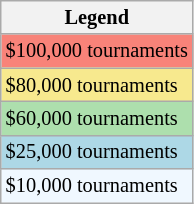<table class="wikitable" style="font-size:85%">
<tr>
<th>Legend</th>
</tr>
<tr style="background:#f88379">
<td>$100,000 tournaments</td>
</tr>
<tr style="background:#f7e98e">
<td>$80,000 tournaments</td>
</tr>
<tr style="background:#addfad">
<td>$60,000 tournaments</td>
</tr>
<tr style="background:lightblue">
<td>$25,000 tournaments</td>
</tr>
<tr style="background:#f0f8ff">
<td>$10,000 tournaments</td>
</tr>
</table>
